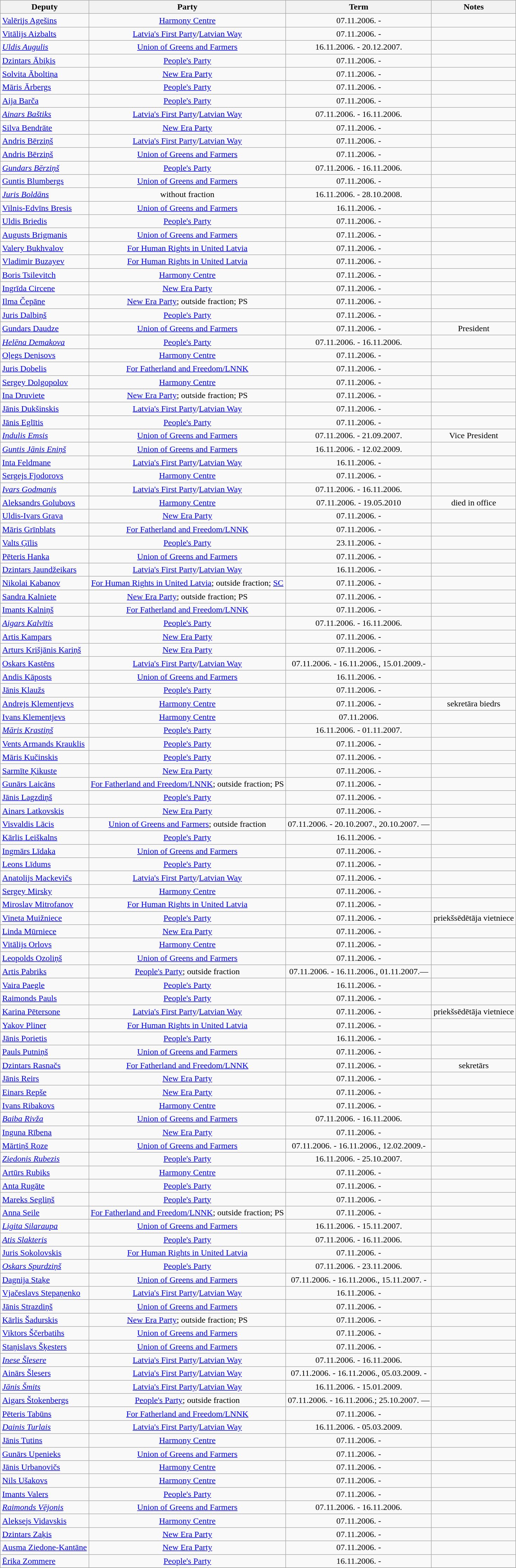<table class="wikitable" style="text-align: center;">
<tr>
<th>Deputy</th>
<th>Party</th>
<th>Term</th>
<th>Notes</th>
</tr>
<tr>
<td align="left"><a href='#'>Valērijs Agešins</a></td>
<td><a href='#'>Harmony Centre</a></td>
<td>07.11.2006. -</td>
<td></td>
</tr>
<tr>
<td align="left"><a href='#'>Vitālijs Aizbalts</a></td>
<td><a href='#'>Latvia's First Party</a>/<a href='#'>Latvian Way</a></td>
<td>07.11.2006. -</td>
<td></td>
</tr>
<tr>
<td align="left"><em><a href='#'>Uldis Augulis</a></em></td>
<td><a href='#'>Union of Greens and Farmers</a></td>
<td>16.11.2006. - 20.12.2007.</td>
<td></td>
</tr>
<tr>
<td align="left"><a href='#'>Dzintars Ābiķis</a></td>
<td><a href='#'>People's Party</a></td>
<td>07.11.2006. -</td>
<td></td>
</tr>
<tr>
<td align="left"><a href='#'>Solvita Āboltiņa</a></td>
<td><a href='#'>New Era Party</a></td>
<td>07.11.2006. -</td>
<td></td>
</tr>
<tr>
<td align="left"><a href='#'>Māris Ārbergs</a></td>
<td><a href='#'>People's Party</a></td>
<td>07.11.2006. -</td>
<td></td>
</tr>
<tr>
<td align="left"><a href='#'>Aija Barča</a></td>
<td><a href='#'>People's Party</a></td>
<td>07.11.2006. -</td>
<td></td>
</tr>
<tr>
<td align="left"><em><a href='#'>Ainars Baštiks</a></em></td>
<td><a href='#'>Latvia's First Party</a>/<a href='#'>Latvian Way</a></td>
<td>07.11.2006. - 16.11.2006.</td>
<td></td>
</tr>
<tr>
<td align="left"><a href='#'>Silva Bendrāte</a></td>
<td><a href='#'>New Era Party</a></td>
<td>07.11.2006. -</td>
<td></td>
</tr>
<tr>
<td align="left"><a href='#'>Andris Bērziņš</a></td>
<td><a href='#'>Latvia's First Party</a>/<a href='#'>Latvian Way</a></td>
<td>07.11.2006. -</td>
<td></td>
</tr>
<tr>
<td align="left"><a href='#'>Andris Bērziņš</a></td>
<td><a href='#'>Union of Greens and Farmers</a></td>
<td>07.11.2006. -</td>
<td></td>
</tr>
<tr>
<td align="left"><em><a href='#'>Gundars Bērziņš</a></em></td>
<td><a href='#'>People's Party</a></td>
<td>07.11.2006. - 16.11.2006.</td>
<td></td>
</tr>
<tr>
<td align="left"><a href='#'>Guntis Blumbergs</a></td>
<td><a href='#'>Union of Greens and Farmers</a></td>
<td>07.11.2006. -</td>
<td></td>
</tr>
<tr>
<td align="left"><em><a href='#'>Juris Boldāns</a></em></td>
<td>without fraction</td>
<td>16.11.2006. - 28.10.2008.</td>
<td></td>
</tr>
<tr>
<td align="left"><a href='#'>Vilnis-Edvīns Bresis</a></td>
<td><a href='#'>Union of Greens and Farmers</a></td>
<td>16.11.2006. -</td>
<td></td>
</tr>
<tr>
<td align="left"><a href='#'>Uldis Briedis</a></td>
<td><a href='#'>People's Party</a></td>
<td>07.11.2006. -</td>
<td></td>
</tr>
<tr>
<td align="left"><a href='#'>Augusts Brigmanis</a></td>
<td><a href='#'>Union of Greens and Farmers</a></td>
<td>07.11.2006. -</td>
<td></td>
</tr>
<tr>
<td align="left"><a href='#'>Valery Bukhvalov</a></td>
<td><a href='#'>For Human Rights in United Latvia</a></td>
<td>07.11.2006. -</td>
<td></td>
</tr>
<tr>
<td align="left"><a href='#'>Vladimir Buzayev</a></td>
<td><a href='#'>For Human Rights in United Latvia</a></td>
<td>07.11.2006. -</td>
<td></td>
</tr>
<tr>
<td align="left"><a href='#'>Boris Tsilevitch</a></td>
<td><a href='#'>Harmony Centre</a></td>
<td>07.11.2006. -</td>
<td></td>
</tr>
<tr>
<td align="left"><a href='#'>Ingrīda Circene</a></td>
<td><a href='#'>New Era Party</a></td>
<td>07.11.2006. -</td>
<td></td>
</tr>
<tr>
<td align="left"><a href='#'>Ilma Čepāne</a></td>
<td><a href='#'>New Era Party</a>; outside fraction; PS</td>
<td>07.11.2006. -</td>
<td></td>
</tr>
<tr>
<td align="left"><a href='#'>Juris Dalbiņš</a></td>
<td><a href='#'>People's Party</a></td>
<td>07.11.2006. -</td>
<td></td>
</tr>
<tr>
<td align="left"><a href='#'>Gundars Daudze</a></td>
<td><a href='#'>Union of Greens and Farmers</a></td>
<td>07.11.2006. -</td>
<td>President</td>
</tr>
<tr>
<td align="left"><em><a href='#'>Helēna Demakova</a></em></td>
<td><a href='#'>People's Party</a></td>
<td>07.11.2006. - 16.11.2006.</td>
<td></td>
</tr>
<tr>
<td align="left"><a href='#'>Oļegs Deņisovs</a></td>
<td><a href='#'>Harmony Centre</a></td>
<td>07.11.2006. -</td>
<td></td>
</tr>
<tr>
<td align="left"><a href='#'>Juris Dobelis</a></td>
<td><a href='#'>For Fatherland and Freedom/LNNK</a></td>
<td>07.11.2006. -</td>
<td></td>
</tr>
<tr>
<td align="left"><a href='#'>Sergey Dolgopolov</a></td>
<td><a href='#'>Harmony Centre</a></td>
<td>07.11.2006. -</td>
<td></td>
</tr>
<tr>
<td align="left"><a href='#'>Ina Druviete</a></td>
<td><a href='#'>New Era Party</a>; outside fraction; PS</td>
<td>07.11.2006. -</td>
<td></td>
</tr>
<tr>
<td align="left"><a href='#'>Jānis Dukšinskis</a></td>
<td><a href='#'>Latvia's First Party</a>/<a href='#'>Latvian Way</a></td>
<td>07.11.2006. -</td>
<td></td>
</tr>
<tr>
<td align="left"><a href='#'>Jānis Eglītis</a></td>
<td><a href='#'>People's Party</a></td>
<td>07.11.2006. -</td>
<td></td>
</tr>
<tr>
<td align="left"><em><a href='#'>Indulis Emsis</a></em></td>
<td><a href='#'>Union of Greens and Farmers</a></td>
<td>07.11.2006. - 21.09.2007.</td>
<td>Vice President</td>
</tr>
<tr>
<td align="left"><em><a href='#'>Guntis Jānis Eniņš</a></em></td>
<td><a href='#'>Union of Greens and Farmers</a></td>
<td>16.11.2006. - 12.02.2009.</td>
<td></td>
</tr>
<tr>
<td align="left"><a href='#'>Inta Feldmane</a></td>
<td><a href='#'>Latvia's First Party</a>/<a href='#'>Latvian Way</a></td>
<td>16.11.2006. -</td>
<td></td>
</tr>
<tr>
<td align="left"><a href='#'>Sergejs Fjodorovs</a></td>
<td><a href='#'>Harmony Centre</a></td>
<td>07.11.2006. -</td>
<td></td>
</tr>
<tr>
<td align="left"><em><a href='#'>Ivars Godmanis</a></em></td>
<td><a href='#'>Latvia's First Party</a>/<a href='#'>Latvian Way</a></td>
<td>07.11.2006. - 16.11.2006.</td>
<td></td>
</tr>
<tr>
<td align="left"><a href='#'>Aleksandrs Golubovs</a></td>
<td><a href='#'>Harmony Centre</a></td>
<td>07.11.2006. - 19.05.2010</td>
<td>died in office</td>
</tr>
<tr>
<td align="left"><a href='#'>Uldis-Ivars Grava</a></td>
<td><a href='#'>New Era Party</a></td>
<td>07.11.2006. -</td>
<td></td>
</tr>
<tr>
<td align="left"><a href='#'>Māris Grīnblats</a></td>
<td><a href='#'>For Fatherland and Freedom/LNNK</a></td>
<td>07.11.2006. -</td>
<td></td>
</tr>
<tr>
<td align="left"><a href='#'>Valts Ģīlis</a></td>
<td><a href='#'>People's Party</a></td>
<td>23.11.2006. -</td>
<td></td>
</tr>
<tr>
<td align="left"><a href='#'>Pēteris Hanka</a></td>
<td><a href='#'>Union of Greens and Farmers</a></td>
<td>07.11.2006. -</td>
<td></td>
</tr>
<tr>
<td align="left"><a href='#'>Dzintars Jaundžeikars</a></td>
<td><a href='#'>Latvia's First Party</a>/<a href='#'>Latvian Way</a></td>
<td>16.11.2006. -</td>
<td></td>
</tr>
<tr>
<td align="left"><a href='#'>Nikolai Kabanov</a></td>
<td><a href='#'>For Human Rights in United Latvia</a>; outside fraction; <a href='#'>SC</a></td>
<td>07.11.2006. -</td>
<td></td>
</tr>
<tr>
<td align="left"><a href='#'>Sandra Kalniete</a></td>
<td><a href='#'>New Era Party</a>; outside fraction; PS</td>
<td>07.11.2006. -</td>
<td></td>
</tr>
<tr>
<td align="left"><a href='#'>Imants Kalniņš</a></td>
<td><a href='#'>For Fatherland and Freedom/LNNK</a></td>
<td>07.11.2006. -</td>
<td></td>
</tr>
<tr>
<td align="left"><em><a href='#'>Aigars Kalvītis</a></em></td>
<td><a href='#'>People's Party</a></td>
<td>07.11.2006. - 16.11.2006.</td>
<td></td>
</tr>
<tr>
<td align="left"><a href='#'>Artis Kampars</a></td>
<td><a href='#'>New Era Party</a></td>
<td>07.11.2006. -</td>
<td></td>
</tr>
<tr>
<td align="left"><a href='#'>Arturs Krišjānis Kariņš</a></td>
<td><a href='#'>New Era Party</a></td>
<td>07.11.2006. -</td>
<td></td>
</tr>
<tr>
<td align="left"><a href='#'>Oskars Kastēns</a></td>
<td><a href='#'>Latvia's First Party</a>/<a href='#'>Latvian Way</a></td>
<td>07.11.2006. - 16.11.2006., 15.01.2009.-</td>
<td></td>
</tr>
<tr>
<td align="left"><a href='#'>Andis Kāposts</a></td>
<td><a href='#'>Union of Greens and Farmers</a></td>
<td>16.11.2006. -</td>
<td></td>
</tr>
<tr>
<td align="left"><a href='#'>Jānis Klaužs</a></td>
<td><a href='#'>People's Party</a></td>
<td>07.11.2006. -</td>
<td></td>
</tr>
<tr>
<td align="left"><a href='#'>Andrejs Klementjevs</a></td>
<td><a href='#'>Harmony Centre</a></td>
<td>07.11.2006. -</td>
<td>sekretāra biedrs</td>
</tr>
<tr>
<td align="left"><a href='#'>Ivans Klementjevs</a></td>
<td><a href='#'>Harmony Centre</a></td>
<td>07.11.2006.</td>
<td></td>
</tr>
<tr>
<td align="left"><em><a href='#'>Māris Krastiņš</a></em></td>
<td><a href='#'>People's Party</a></td>
<td>16.11.2006. - 01.11.2007.</td>
<td></td>
</tr>
<tr>
<td align="left"><a href='#'>Vents Armands Krauklis</a></td>
<td><a href='#'>People's Party</a></td>
<td>07.11.2006. -</td>
<td></td>
</tr>
<tr>
<td align="left"><a href='#'>Māris Kučinskis</a></td>
<td><a href='#'>People's Party</a></td>
<td>07.11.2006. -</td>
<td></td>
</tr>
<tr>
<td align="left"><a href='#'>Sarmīte Ķikuste</a></td>
<td><a href='#'>New Era Party</a></td>
<td>07.11.2006. -</td>
<td></td>
</tr>
<tr>
<td align="left"><a href='#'>Gunārs Laicāns</a></td>
<td><a href='#'>For Fatherland and Freedom/LNNK</a>; outside fraction; PS</td>
<td>07.11.2006. -</td>
<td></td>
</tr>
<tr>
<td align="left"><a href='#'>Jānis Lagzdiņš</a></td>
<td><a href='#'>People's Party</a></td>
<td>07.11.2006. -</td>
<td></td>
</tr>
<tr>
<td align="left"><a href='#'>Ainars Latkovskis</a></td>
<td><a href='#'>New Era Party</a></td>
<td>07.11.2006. -</td>
<td></td>
</tr>
<tr>
<td align="left"><a href='#'>Visvaldis Lācis</a></td>
<td><a href='#'>Union of Greens and Farmers</a>; outside fraction</td>
<td>07.11.2006. - 20.10.2007., 20.10.2007. —</td>
<td></td>
</tr>
<tr>
<td align="left"><a href='#'>Kārlis Leiškalns</a></td>
<td><a href='#'>People's Party</a></td>
<td>16.11.2006. -</td>
<td></td>
</tr>
<tr>
<td align="left"><a href='#'>Ingmārs Līdaka</a></td>
<td><a href='#'>Union of Greens and Farmers</a></td>
<td>07.11.2006. -</td>
<td></td>
</tr>
<tr>
<td align="left"><a href='#'>Leons Līdums</a></td>
<td><a href='#'>People's Party</a></td>
<td>07.11.2006. -</td>
<td></td>
</tr>
<tr>
<td align="left"><a href='#'>Anatolijs Mackevičs</a></td>
<td><a href='#'>Latvia's First Party</a>/<a href='#'>Latvian Way</a></td>
<td>07.11.2006. -</td>
<td></td>
</tr>
<tr>
<td align="left"><a href='#'>Sergey Mirsky</a></td>
<td><a href='#'>Harmony Centre</a></td>
<td>07.11.2006. -</td>
<td></td>
</tr>
<tr>
<td align="left"><a href='#'>Miroslav Mitrofanov</a></td>
<td><a href='#'>For Human Rights in United Latvia</a></td>
<td>07.11.2006. -</td>
<td></td>
</tr>
<tr>
<td align="left"><a href='#'>Vineta Muižniece</a></td>
<td><a href='#'>People's Party</a></td>
<td>07.11.2006. -</td>
<td>priekšsēdētāja vietniece</td>
</tr>
<tr>
<td align="left"><a href='#'>Linda Mūrniece</a></td>
<td><a href='#'>New Era Party</a></td>
<td>07.11.2006. -</td>
<td></td>
</tr>
<tr>
<td align="left"><a href='#'>Vitālijs Orlovs</a></td>
<td><a href='#'>Harmony Centre</a></td>
<td>07.11.2006. -</td>
<td></td>
</tr>
<tr>
<td align="left"><a href='#'>Leopolds Ozoliņš</a></td>
<td><a href='#'>Union of Greens and Farmers</a></td>
<td>07.11.2006. -</td>
<td></td>
</tr>
<tr>
<td align="left"><a href='#'>Artis Pabriks</a></td>
<td><a href='#'>People's Party</a>; outside fraction</td>
<td>07.11.2006. - 16.11.2006., 01.11.2007.—</td>
<td></td>
</tr>
<tr>
<td align="left"><a href='#'>Vaira Paegle</a></td>
<td><a href='#'>People's Party</a></td>
<td>16.11.2006. -</td>
<td></td>
</tr>
<tr>
<td align="left"><a href='#'>Raimonds Pauls</a></td>
<td><a href='#'>People's Party</a></td>
<td>07.11.2006. -</td>
<td></td>
</tr>
<tr>
<td align="left"><a href='#'>Karina Pētersone</a></td>
<td><a href='#'>Latvia's First Party</a>/<a href='#'>Latvian Way</a></td>
<td>07.11.2006. -</td>
<td>priekšsēdētāja vietniece</td>
</tr>
<tr>
<td align="left"><a href='#'>Yakov Pliner</a></td>
<td><a href='#'>For Human Rights in United Latvia</a></td>
<td>07.11.2006. -</td>
<td></td>
</tr>
<tr>
<td align="left"><a href='#'>Jānis Porietis</a></td>
<td><a href='#'>People's Party</a></td>
<td>16.11.2006. -</td>
<td></td>
</tr>
<tr>
<td align="left"><a href='#'>Pauls Putniņš</a></td>
<td><a href='#'>Union of Greens and Farmers</a></td>
<td>07.11.2006. -</td>
<td></td>
</tr>
<tr>
<td align="left"><a href='#'>Dzintars Rasnačs</a></td>
<td><a href='#'>For Fatherland and Freedom/LNNK</a></td>
<td>07.11.2006. -</td>
<td>sekretārs</td>
</tr>
<tr>
<td align="left"><a href='#'>Jānis Reirs</a></td>
<td><a href='#'>New Era Party</a></td>
<td>07.11.2006. -</td>
<td></td>
</tr>
<tr>
<td align="left"><a href='#'>Einars Repše</a></td>
<td><a href='#'>New Era Party</a></td>
<td>07.11.2006. -</td>
<td></td>
</tr>
<tr>
<td align="left"><a href='#'>Ivans Ribakovs</a></td>
<td><a href='#'>Harmony Centre</a></td>
<td>07.11.2006. -</td>
<td></td>
</tr>
<tr>
<td align="left"><em><a href='#'>Baiba Rivža</a></em></td>
<td><a href='#'>Union of Greens and Farmers</a></td>
<td>07.11.2006. - 16.11.2006.</td>
<td></td>
</tr>
<tr>
<td align="left"><a href='#'>Inguna Rībena</a></td>
<td><a href='#'>New Era Party</a></td>
<td>07.11.2006. -</td>
<td></td>
</tr>
<tr>
<td align="left"><a href='#'>Mārtiņš Roze</a></td>
<td><a href='#'>Union of Greens and Farmers</a></td>
<td>07.11.2006. - 16.11.2006., 12.02.2009.-</td>
<td></td>
</tr>
<tr>
<td align="left"><em><a href='#'>Ziedonis Rubezis</a></em></td>
<td><a href='#'>People's Party</a></td>
<td>16.11.2006. - 25.10.2007.</td>
<td></td>
</tr>
<tr>
<td align="left"><a href='#'>Artūrs Rubiks</a></td>
<td><a href='#'>Harmony Centre</a></td>
<td>07.11.2006. -</td>
<td></td>
</tr>
<tr>
<td align="left"><a href='#'>Anta Rugāte</a></td>
<td><a href='#'>People's Party</a></td>
<td>07.11.2006. -</td>
<td></td>
</tr>
<tr>
<td align="left"><a href='#'>Mareks Segliņš</a></td>
<td><a href='#'>People's Party</a></td>
<td>07.11.2006. -</td>
<td></td>
</tr>
<tr>
<td align="left"><a href='#'>Anna Seile</a></td>
<td><a href='#'>For Fatherland and Freedom/LNNK</a>; outside fraction; PS</td>
<td>07.11.2006. -</td>
<td></td>
</tr>
<tr>
<td align="left"><em><a href='#'>Ligita Silaraupa</a></em></td>
<td><a href='#'>Union of Greens and Farmers</a></td>
<td>16.11.2006. - 15.11.2007.</td>
<td></td>
</tr>
<tr>
<td align="left"><em><a href='#'>Atis Slakteris</a></em></td>
<td><a href='#'>People's Party</a></td>
<td>07.11.2006. - 16.11.2006.</td>
<td></td>
</tr>
<tr>
<td align="left"><a href='#'>Juris Sokolovskis</a></td>
<td><a href='#'>For Human Rights in United Latvia</a></td>
<td>07.11.2006. -</td>
<td></td>
</tr>
<tr>
<td align="left"><em><a href='#'>Oskars Spurdziņš</a></em></td>
<td><a href='#'>People's Party</a></td>
<td>07.11.2006. - 23.11.2006.</td>
<td></td>
</tr>
<tr>
<td align="left"><a href='#'>Dagnija Staķe</a></td>
<td><a href='#'>Union of Greens and Farmers</a></td>
<td>07.11.2006. - 16.11.2006., 15.11.2007. -</td>
<td></td>
</tr>
<tr>
<td align="left"><a href='#'>Vjačeslavs Stepaņenko</a></td>
<td><a href='#'>Latvia's First Party</a>/<a href='#'>Latvian Way</a></td>
<td>16.11.2006. -</td>
<td></td>
</tr>
<tr>
<td align="left"><a href='#'>Jānis Strazdiņš</a></td>
<td><a href='#'>Union of Greens and Farmers</a></td>
<td>07.11.2006. -</td>
<td></td>
</tr>
<tr>
<td align="left"><a href='#'>Kārlis Šadurskis</a></td>
<td><a href='#'>New Era Party</a>; outside fraction; PS</td>
<td>07.11.2006. -</td>
<td></td>
</tr>
<tr>
<td align="left"><a href='#'>Viktors Ščerbatihs</a></td>
<td><a href='#'>Union of Greens and Farmers</a></td>
<td>07.11.2006. -</td>
<td></td>
</tr>
<tr>
<td align="left"><a href='#'>Staņislavs Šķesters</a></td>
<td><a href='#'>Union of Greens and Farmers</a></td>
<td>07.11.2006. -</td>
<td></td>
</tr>
<tr>
<td align="left"><em><a href='#'>Inese Šlesere</a></em></td>
<td><a href='#'>Latvia's First Party</a>/<a href='#'>Latvian Way</a></td>
<td>07.11.2006. - 16.11.2006.</td>
<td></td>
</tr>
<tr>
<td align="left"><a href='#'>Ainārs Šlesers</a></td>
<td><a href='#'>Latvia's First Party</a>/<a href='#'>Latvian Way</a></td>
<td>07.11.2006. - 16.11.2006., 05.03.2009. -</td>
<td></td>
</tr>
<tr>
<td align="left"><em><a href='#'>Jānis Šmits</a></em></td>
<td><a href='#'>Latvia's First Party</a>/<a href='#'>Latvian Way</a></td>
<td>16.11.2006. - 15.01.2009.</td>
<td></td>
</tr>
<tr>
<td align="left"><a href='#'>Aigars Štokenbergs</a></td>
<td><a href='#'>People's Party</a>; outside fraction</td>
<td>07.11.2006. - 16.11.2006.; 25.10.2007. —</td>
<td></td>
</tr>
<tr>
<td align="left"><a href='#'>Pēteris Tabūns</a></td>
<td><a href='#'>For Fatherland and Freedom/LNNK</a></td>
<td>07.11.2006. -</td>
<td></td>
</tr>
<tr>
<td align="left"><em><a href='#'>Dainis Turlais</a></em></td>
<td><a href='#'>Latvia's First Party</a>/<a href='#'>Latvian Way</a></td>
<td>16.11.2006. - 05.03.2009.</td>
<td></td>
</tr>
<tr>
<td align="left"><a href='#'>Jānis Tutins</a></td>
<td><a href='#'>Harmony Centre</a></td>
<td>07.11.2006. -</td>
<td></td>
</tr>
<tr>
<td align="left"><a href='#'>Gunārs Upenieks</a></td>
<td><a href='#'>Union of Greens and Farmers</a></td>
<td>07.11.2006. -</td>
<td></td>
</tr>
<tr>
<td align="left"><a href='#'>Jānis Urbanovičs</a></td>
<td><a href='#'>Harmony Centre</a></td>
<td>07.11.2006. -</td>
<td></td>
</tr>
<tr>
<td align="left"><a href='#'>Nils Ušakovs</a></td>
<td><a href='#'>Harmony Centre</a></td>
<td>07.11.2006. -</td>
<td></td>
</tr>
<tr>
<td align="left"><a href='#'>Imants Valers</a></td>
<td><a href='#'>People's Party</a></td>
<td>07.11.2006. -</td>
<td></td>
</tr>
<tr>
<td align="left"><em><a href='#'>Raimonds Vējonis</a></em></td>
<td><a href='#'>Union of Greens and Farmers</a></td>
<td>07.11.2006. - 16.11.2006.</td>
<td></td>
</tr>
<tr>
<td align="left"><a href='#'>Aleksejs Vidavskis</a></td>
<td><a href='#'>Harmony Centre</a></td>
<td>07.11.2006. -</td>
<td></td>
</tr>
<tr>
<td align="left"><a href='#'>Dzintars Zaķis</a></td>
<td><a href='#'>New Era Party</a></td>
<td>07.11.2006. -</td>
<td></td>
</tr>
<tr>
<td align="left"><a href='#'>Ausma Ziedone-Kantāne</a></td>
<td><a href='#'>New Era Party</a></td>
<td>07.11.2006. -</td>
<td></td>
</tr>
<tr>
<td align="left"><a href='#'>Ērika Zommere</a></td>
<td><a href='#'>People's Party</a></td>
<td>16.11.2006. -</td>
<td></td>
</tr>
<tr>
</tr>
</table>
